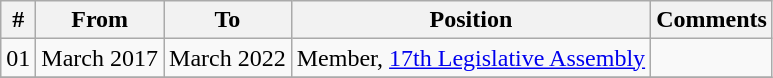<table class="wikitable sortable">
<tr>
<th>#</th>
<th>From</th>
<th>To</th>
<th>Position</th>
<th>Comments</th>
</tr>
<tr>
<td>01</td>
<td>March 2017</td>
<td>March 2022</td>
<td>Member, <a href='#'>17th Legislative Assembly</a></td>
<td></td>
</tr>
<tr>
</tr>
</table>
